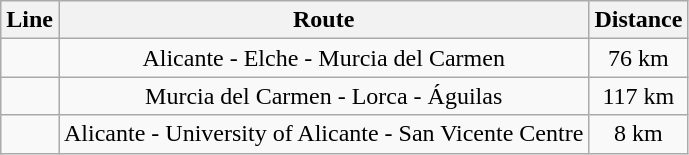<table class="wikitable">
<tr>
<th>Line</th>
<th>Route</th>
<th>Distance</th>
</tr>
<tr align=center>
<td></td>
<td>Alicante - Elche - Murcia del Carmen</td>
<td>76 km</td>
</tr>
<tr align=center>
<td></td>
<td>Murcia del Carmen - Lorca - Águilas</td>
<td>117 km</td>
</tr>
<tr align=center>
<td></td>
<td>Alicante - University of Alicante - San Vicente Centre</td>
<td>8 km</td>
</tr>
</table>
